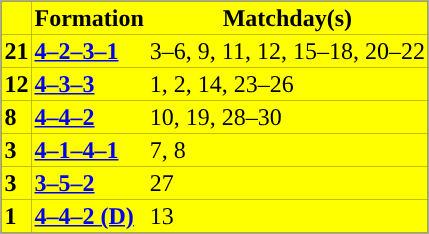<table class="toccolours" border="0" cellpadding="2" cellspacing="0" align="center" style="margin: 0.5em 0 1em 1em; background: #000000; border: 1px #aaaaaa solid;">
<tr bgcolor=#FFFF00>
<th></th>
<th>Formation</th>
<th>Matchday(s)</th>
</tr>
<tr bgcolor=#FFFF00>
<td><strong>21</strong></td>
<td><a href='#'><span><strong>4–2–3–1</strong></span></a></td>
<td>3–6, 9, 11, 12, 15–18, 20–22</td>
</tr>
<tr bgcolor=#FFFF00>
<td><strong>12</strong></td>
<td><a href='#'><span><strong>4–3–3</strong></span></a></td>
<td>1, 2, 14, 23–26</td>
</tr>
<tr bgcolor=#FFFF00>
<td><strong>8</strong></td>
<td><a href='#'><span><strong>4–4–2</strong></span></a></td>
<td>10, 19, 28–30</td>
</tr>
<tr bgcolor=#FFFF00>
<td><strong>3</strong></td>
<td><a href='#'><span><strong>4–1–4–1</strong></span></a></td>
<td>7, 8</td>
</tr>
<tr bgcolor=#FFFF00>
<td><strong>3</strong></td>
<td><a href='#'><span><strong>3–5–2</strong></span></a></td>
<td>27</td>
</tr>
<tr bgcolor=#FFFF00>
<td><strong>1</strong></td>
<td><a href='#'><span><strong>4–4–2 (D)</strong></span></a></td>
<td>13</td>
</tr>
</table>
